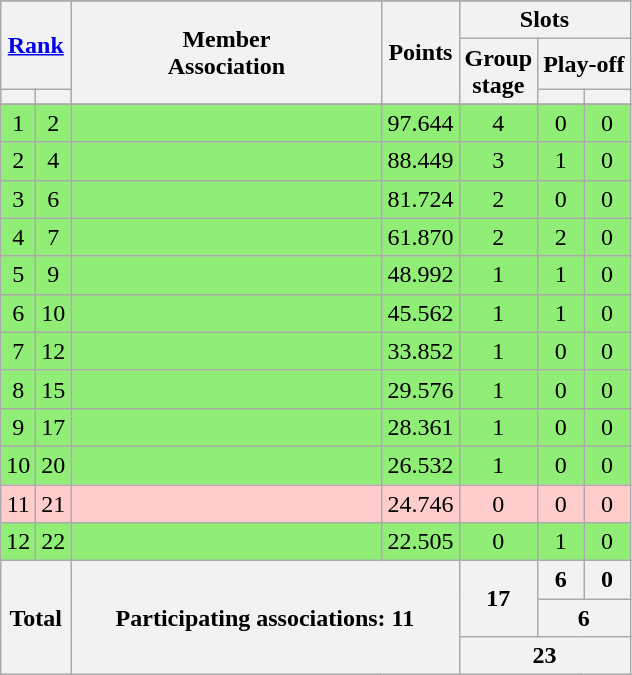<table class="wikitable" style="text-align:center">
<tr>
</tr>
<tr>
<th colspan=2 rowspan=2><a href='#'>Rank</a></th>
<th rowspan=3 width=200>Member<br>Association</th>
<th rowspan=3>Points</th>
<th colspan=4>Slots</th>
</tr>
<tr>
<th rowspan=2>Group<br>stage</th>
<th colspan=2>Play-off</th>
</tr>
<tr>
<th></th>
<th></th>
<th></th>
<th></th>
</tr>
<tr>
</tr>
<tr bgcolor=#90ee77>
<td>1</td>
<td>2</td>
<td align=left></td>
<td>97.644</td>
<td>4</td>
<td>0</td>
<td>0</td>
</tr>
<tr bgcolor=#90ee77>
<td>2</td>
<td>4</td>
<td align=left></td>
<td>88.449</td>
<td>3</td>
<td>1</td>
<td>0</td>
</tr>
<tr bgcolor=#90ee77>
<td>3</td>
<td>6</td>
<td align=left></td>
<td>81.724</td>
<td>2</td>
<td>0</td>
<td>0</td>
</tr>
<tr bgcolor=#90ee77>
<td>4</td>
<td>7</td>
<td align=left></td>
<td>61.870</td>
<td>2</td>
<td>2</td>
<td>0</td>
</tr>
<tr bgcolor=#90ee77>
<td>5</td>
<td>9</td>
<td align=left></td>
<td>48.992</td>
<td>1</td>
<td>1</td>
<td>0</td>
</tr>
<tr bgcolor=#90ee77>
<td>6</td>
<td>10</td>
<td align=left></td>
<td>45.562</td>
<td>1</td>
<td>1</td>
<td>0</td>
</tr>
<tr bgcolor=#90ee77>
<td>7</td>
<td>12</td>
<td align=left></td>
<td>33.852</td>
<td>1</td>
<td>0</td>
<td>0</td>
</tr>
<tr bgcolor=#90ee77>
<td>8</td>
<td>15</td>
<td align=left></td>
<td>29.576</td>
<td>1</td>
<td>0</td>
<td>0</td>
</tr>
<tr bgcolor=90ee77>
<td>9</td>
<td>17</td>
<td align=left></td>
<td>28.361</td>
<td>1</td>
<td>0</td>
<td>0</td>
</tr>
<tr bgcolor=#90ee77>
<td>10</td>
<td>20</td>
<td align=left></td>
<td>26.532</td>
<td>1</td>
<td>0</td>
<td>0</td>
</tr>
<tr bgcolor=#ffcccc>
<td>11</td>
<td>21</td>
<td align=left></td>
<td>24.746</td>
<td>0</td>
<td>0</td>
<td>0</td>
</tr>
<tr bgcolor=#90ee77>
<td>12</td>
<td>22</td>
<td align=left></td>
<td>22.505</td>
<td>0</td>
<td>1</td>
<td>0</td>
</tr>
<tr>
<th colspan=2 rowspan=3>Total</th>
<th colspan=2 rowspan=3>Participating associations: 11</th>
<th rowspan=2>17</th>
<th>6</th>
<th>0</th>
</tr>
<tr>
<th colspan=2>6</th>
</tr>
<tr>
<th colspan=3>23</th>
</tr>
</table>
